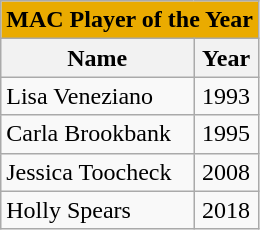<table class="wikitable">
<tr>
<th colspan=2 style="background:#eaab00;">MAC Player of the Year</th>
</tr>
<tr>
<th>Name</th>
<th>Year</th>
</tr>
<tr>
<td>Lisa Veneziano</td>
<td align=center>1993</td>
</tr>
<tr>
<td>Carla Brookbank</td>
<td align=center>1995</td>
</tr>
<tr>
<td>Jessica Toocheck</td>
<td align=center>2008</td>
</tr>
<tr>
<td>Holly Spears</td>
<td align=center>2018</td>
</tr>
</table>
